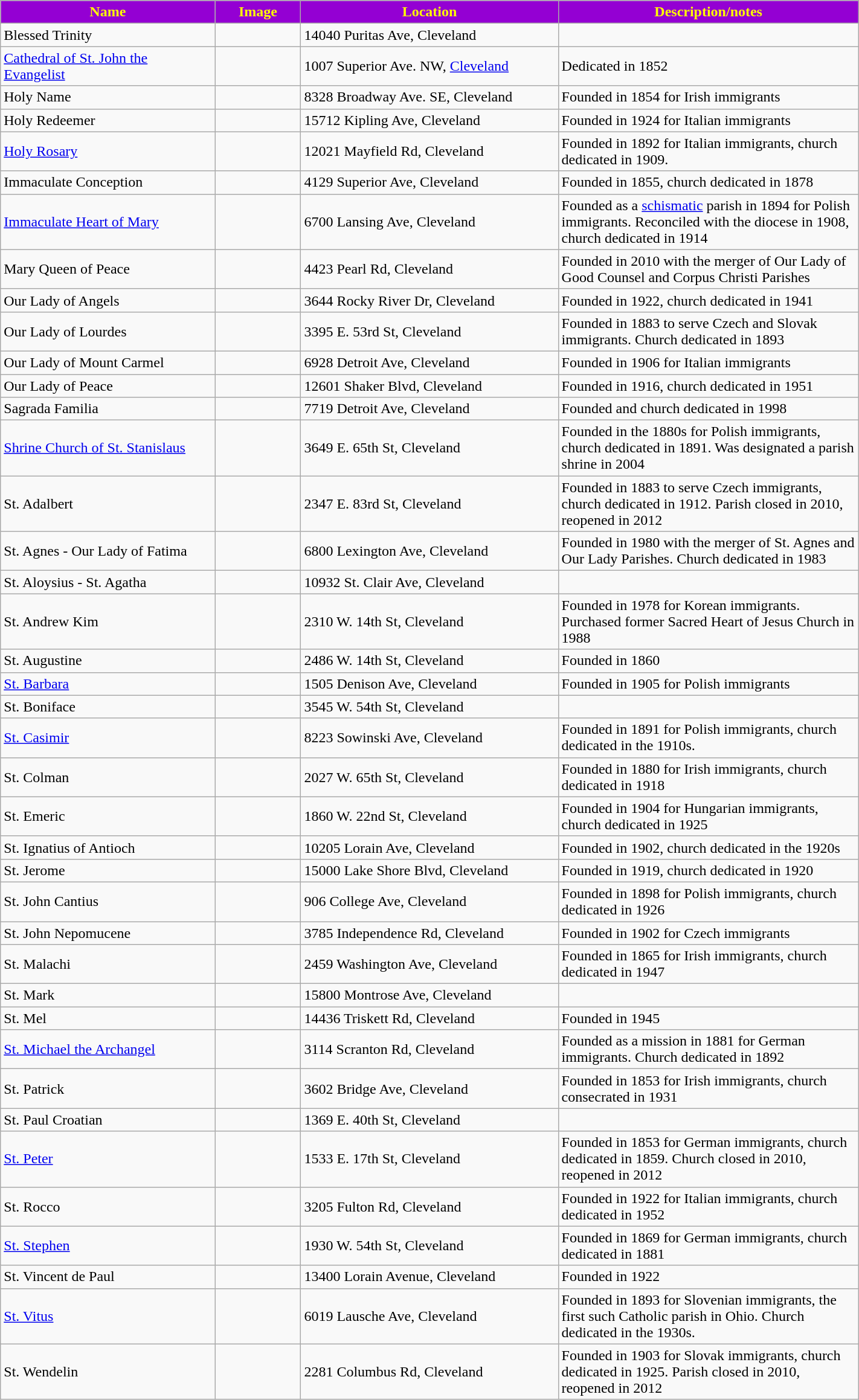<table class="wikitable sortable" style="width:75%">
<tr>
<th style="background:darkviolet; color:yellow;" width="25%"><strong>Name</strong></th>
<th style="background:darkviolet; color:yellow;" width="10%"><strong>Image</strong></th>
<th style="background:darkviolet; color:yellow;" width="30%"><strong>Location</strong></th>
<th style="background:darkviolet; color:yellow;" width="35%"><strong>Description/notes</strong></th>
</tr>
<tr>
<td>Blessed Trinity</td>
<td></td>
<td>14040 Puritas Ave, Cleveland</td>
<td></td>
</tr>
<tr>
<td><a href='#'>Cathedral of St. John the Evangelist</a></td>
<td></td>
<td>1007 Superior Ave. NW, <a href='#'>Cleveland</a></td>
<td>Dedicated in 1852</td>
</tr>
<tr>
<td>Holy Name</td>
<td></td>
<td>8328 Broadway Ave. SE, Cleveland</td>
<td>Founded in 1854 for Irish immigrants</td>
</tr>
<tr>
<td>Holy Redeemer</td>
<td></td>
<td>15712 Kipling Ave, Cleveland</td>
<td>Founded in 1924 for Italian immigrants</td>
</tr>
<tr>
<td><a href='#'>Holy Rosary</a></td>
<td></td>
<td>12021 Mayfield Rd, Cleveland</td>
<td>Founded in 1892 for Italian immigrants, church dedicated in 1909.</td>
</tr>
<tr>
<td>Immaculate Conception</td>
<td></td>
<td>4129 Superior Ave, Cleveland</td>
<td>Founded in 1855, church dedicated in 1878</td>
</tr>
<tr>
<td><a href='#'>Immaculate Heart of Mary</a></td>
<td></td>
<td>6700 Lansing Ave, Cleveland</td>
<td>Founded as a <a href='#'>schismatic</a> parish in 1894 for Polish immigrants. Reconciled with the diocese in 1908, church dedicated in 1914</td>
</tr>
<tr>
<td>Mary Queen of Peace</td>
<td></td>
<td>4423 Pearl Rd, Cleveland</td>
<td>Founded in 2010 with the merger of Our Lady of Good Counsel and Corpus Christi Parishes</td>
</tr>
<tr>
<td>Our Lady of Angels</td>
<td></td>
<td>3644 Rocky River Dr, Cleveland</td>
<td>Founded in 1922, church dedicated in 1941</td>
</tr>
<tr>
<td>Our Lady of Lourdes</td>
<td></td>
<td>3395 E. 53rd St, Cleveland</td>
<td>Founded in 1883 to serve Czech and Slovak immigrants. Church dedicated in 1893</td>
</tr>
<tr>
<td>Our Lady of Mount Carmel</td>
<td></td>
<td>6928 Detroit Ave, Cleveland</td>
<td>Founded in 1906 for Italian immigrants</td>
</tr>
<tr>
<td>Our Lady of Peace</td>
<td></td>
<td>12601 Shaker Blvd, Cleveland</td>
<td>Founded in 1916, church dedicated in 1951</td>
</tr>
<tr>
<td>Sagrada Familia</td>
<td></td>
<td>7719 Detroit Ave, Cleveland</td>
<td>Founded and church dedicated in 1998</td>
</tr>
<tr>
<td><a href='#'>Shrine Church of St. Stanislaus</a></td>
<td></td>
<td>3649 E. 65th St, Cleveland</td>
<td>Founded in the 1880s for Polish immigrants, church dedicated in 1891. Was  designated a parish shrine in 2004</td>
</tr>
<tr>
<td>St. Adalbert</td>
<td></td>
<td>2347 E. 83rd St, Cleveland</td>
<td>Founded in 1883 to serve Czech immigrants, church dedicated in 1912. Parish closed in 2010, reopened in 2012</td>
</tr>
<tr>
<td>St. Agnes - Our Lady of Fatima</td>
<td></td>
<td>6800 Lexington Ave, Cleveland</td>
<td>Founded in 1980 with the merger of St. Agnes and Our Lady Parishes.  Church dedicated in 1983</td>
</tr>
<tr>
<td>St. Aloysius - St. Agatha</td>
<td></td>
<td>10932 St. Clair Ave, Cleveland</td>
<td></td>
</tr>
<tr>
<td>St. Andrew Kim</td>
<td></td>
<td>2310 W. 14th St, Cleveland</td>
<td>Founded in 1978 for Korean immigrants. Purchased former Sacred Heart of Jesus Church in 1988</td>
</tr>
<tr>
<td>St. Augustine</td>
<td></td>
<td>2486 W. 14th St, Cleveland</td>
<td>Founded in 1860</td>
</tr>
<tr>
<td><a href='#'>St. Barbara</a></td>
<td></td>
<td>1505 Denison Ave, Cleveland</td>
<td>Founded in 1905 for Polish immigrants</td>
</tr>
<tr>
<td>St. Boniface</td>
<td></td>
<td>3545 W. 54th St, Cleveland</td>
<td></td>
</tr>
<tr>
<td><a href='#'>St. Casimir</a></td>
<td></td>
<td>8223 Sowinski Ave, Cleveland</td>
<td>Founded in 1891 for Polish immigrants, church dedicated in the 1910s.</td>
</tr>
<tr>
<td>St. Colman</td>
<td></td>
<td>2027 W. 65th St, Cleveland</td>
<td>Founded in 1880 for Irish immigrants, church dedicated in 1918</td>
</tr>
<tr>
<td>St. Emeric</td>
<td></td>
<td>1860 W. 22nd St, Cleveland</td>
<td>Founded in 1904 for Hungarian immigrants, church dedicated in 1925</td>
</tr>
<tr>
<td>St. Ignatius of Antioch</td>
<td></td>
<td>10205 Lorain Ave, Cleveland</td>
<td>Founded in 1902, church dedicated in the 1920s</td>
</tr>
<tr>
<td>St. Jerome</td>
<td></td>
<td>15000 Lake Shore Blvd, Cleveland</td>
<td>Founded in 1919, church dedicated in 1920</td>
</tr>
<tr>
<td>St. John Cantius</td>
<td></td>
<td>906 College Ave, Cleveland</td>
<td>Founded in 1898 for Polish immigrants, church dedicated in 1926</td>
</tr>
<tr>
<td>St. John Nepomucene</td>
<td></td>
<td>3785 Independence Rd, Cleveland</td>
<td>Founded in 1902 for Czech immigrants</td>
</tr>
<tr>
<td>St. Malachi</td>
<td></td>
<td>2459 Washington Ave, Cleveland</td>
<td>Founded in 1865 for Irish immigrants, church dedicated in 1947</td>
</tr>
<tr>
<td>St. Mark</td>
<td></td>
<td>15800 Montrose Ave, Cleveland</td>
<td></td>
</tr>
<tr>
<td>St. Mel</td>
<td></td>
<td>14436 Triskett Rd, Cleveland</td>
<td>Founded in 1945</td>
</tr>
<tr>
<td><a href='#'>St. Michael the Archangel</a></td>
<td></td>
<td>3114 Scranton Rd, Cleveland</td>
<td>Founded as a mission in 1881 for German immigrants. Church dedicated in 1892</td>
</tr>
<tr>
<td>St. Patrick</td>
<td></td>
<td>3602 Bridge Ave, Cleveland</td>
<td>Founded in 1853 for Irish immigrants, church consecrated in 1931</td>
</tr>
<tr>
<td>St. Paul Croatian</td>
<td></td>
<td>1369 E. 40th St, Cleveland</td>
<td></td>
</tr>
<tr>
<td><a href='#'>St. Peter</a></td>
<td></td>
<td>1533 E. 17th St, Cleveland</td>
<td>Founded in 1853 for German immigrants, church dedicated in 1859. Church closed in 2010, reopened in 2012</td>
</tr>
<tr>
<td>St. Rocco</td>
<td></td>
<td>3205 Fulton Rd, Cleveland</td>
<td>Founded in 1922 for Italian immigrants, church dedicated in 1952</td>
</tr>
<tr>
<td><a href='#'>St. Stephen</a></td>
<td></td>
<td>1930 W. 54th St, Cleveland</td>
<td>Founded in 1869 for German immigrants, church dedicated in 1881</td>
</tr>
<tr>
<td>St. Vincent de Paul</td>
<td></td>
<td>13400 Lorain Avenue, Cleveland</td>
<td>Founded in 1922</td>
</tr>
<tr>
<td><a href='#'>St. Vitus</a></td>
<td></td>
<td>6019 Lausche Ave, Cleveland</td>
<td>Founded in 1893 for Slovenian immigrants, the first such Catholic parish in Ohio. Church dedicated in the 1930s.</td>
</tr>
<tr>
<td>St. Wendelin</td>
<td></td>
<td>2281 Columbus Rd, Cleveland</td>
<td>Founded in 1903 for Slovak immigrants, church dedicated in 1925. Parish closed in 2010, reopened in 2012</td>
</tr>
</table>
